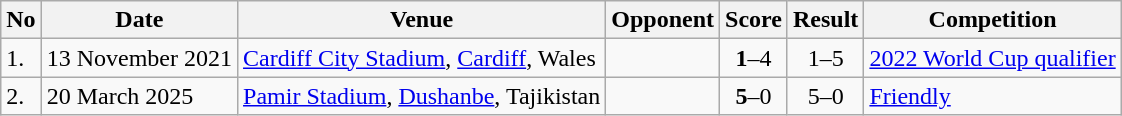<table class="wikitable" style="font-size:100%;">
<tr>
<th>No</th>
<th>Date</th>
<th>Venue</th>
<th>Opponent</th>
<th>Score</th>
<th>Result</th>
<th>Competition</th>
</tr>
<tr>
<td>1.</td>
<td>13 November 2021</td>
<td><a href='#'>Cardiff City Stadium</a>, <a href='#'>Cardiff</a>, Wales</td>
<td></td>
<td align=center><strong>1</strong>–4</td>
<td align=center>1–5</td>
<td><a href='#'>2022 World Cup qualifier</a></td>
</tr>
<tr>
<td>2.</td>
<td>20 March 2025</td>
<td><a href='#'>Pamir Stadium</a>, <a href='#'>Dushanbe</a>, Tajikistan</td>
<td></td>
<td align=center><strong>5</strong>–0</td>
<td align=center>5–0</td>
<td><a href='#'>Friendly</a></td>
</tr>
</table>
